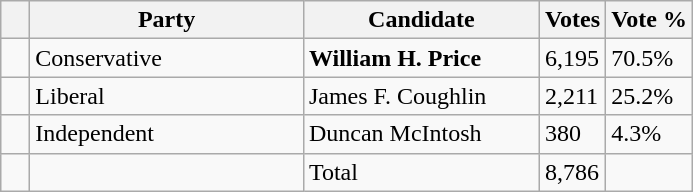<table class="wikitable">
<tr>
<th></th>
<th scope="col" width="175">Party</th>
<th scope="col" width="150">Candidate</th>
<th>Votes</th>
<th>Vote %</th>
</tr>
<tr>
<td>   </td>
<td>Conservative</td>
<td><strong>William H. Price</strong></td>
<td>6,195</td>
<td>70.5%</td>
</tr>
<tr>
<td>   </td>
<td>Liberal</td>
<td>James F. Coughlin</td>
<td>2,211</td>
<td>25.2%</td>
</tr>
<tr>
<td>   </td>
<td>Independent</td>
<td>Duncan McIntosh</td>
<td>380</td>
<td>4.3%</td>
</tr>
<tr |>
<td></td>
<td></td>
<td>Total</td>
<td>8,786</td>
<td></td>
</tr>
</table>
